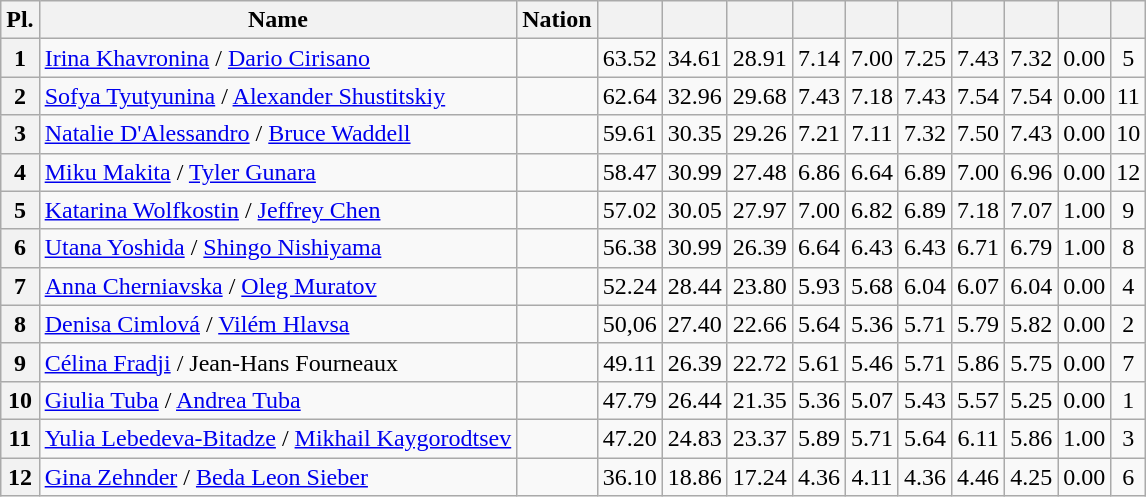<table class="wikitable sortable" style="text-align:center">
<tr>
<th>Pl.</th>
<th>Name</th>
<th>Nation</th>
<th></th>
<th></th>
<th></th>
<th></th>
<th></th>
<th></th>
<th></th>
<th></th>
<th></th>
<th></th>
</tr>
<tr>
<th>1</th>
<td align="left"><a href='#'>Irina Khavronina</a> / <a href='#'>Dario Cirisano</a></td>
<td align="left"></td>
<td>63.52</td>
<td>34.61</td>
<td>28.91</td>
<td>7.14</td>
<td>7.00</td>
<td>7.25</td>
<td>7.43</td>
<td>7.32</td>
<td>0.00</td>
<td>5</td>
</tr>
<tr>
<th>2</th>
<td align="left"><a href='#'>Sofya Tyutyunina</a> / <a href='#'>Alexander Shustitskiy</a></td>
<td align="left"></td>
<td>62.64</td>
<td>32.96</td>
<td>29.68</td>
<td>7.43</td>
<td>7.18</td>
<td>7.43</td>
<td>7.54</td>
<td>7.54</td>
<td>0.00</td>
<td>11</td>
</tr>
<tr>
<th>3</th>
<td align="left"><a href='#'>Natalie D'Alessandro</a> / <a href='#'>Bruce Waddell</a></td>
<td align="left"></td>
<td>59.61</td>
<td>30.35</td>
<td>29.26</td>
<td>7.21</td>
<td>7.11</td>
<td>7.32</td>
<td>7.50</td>
<td>7.43</td>
<td>0.00</td>
<td>10</td>
</tr>
<tr>
<th>4</th>
<td align="left"><a href='#'>Miku Makita</a> / <a href='#'>Tyler Gunara</a></td>
<td align="left"></td>
<td>58.47</td>
<td>30.99</td>
<td>27.48</td>
<td>6.86</td>
<td>6.64</td>
<td>6.89</td>
<td>7.00</td>
<td>6.96</td>
<td>0.00</td>
<td>12</td>
</tr>
<tr>
<th>5</th>
<td align="left"><a href='#'>Katarina Wolfkostin</a> / <a href='#'>Jeffrey Chen</a></td>
<td align="left"></td>
<td>57.02</td>
<td>30.05</td>
<td>27.97</td>
<td>7.00</td>
<td>6.82</td>
<td>6.89</td>
<td>7.18</td>
<td>7.07</td>
<td>1.00</td>
<td>9</td>
</tr>
<tr>
<th>6</th>
<td align="left"><a href='#'>Utana Yoshida</a> / <a href='#'>Shingo Nishiyama</a></td>
<td align="left"></td>
<td>56.38</td>
<td>30.99</td>
<td>26.39</td>
<td>6.64</td>
<td>6.43</td>
<td>6.43</td>
<td>6.71</td>
<td>6.79</td>
<td>1.00</td>
<td>8</td>
</tr>
<tr>
<th>7</th>
<td align="left"><a href='#'>Anna Cherniavska</a> / <a href='#'>Oleg Muratov</a></td>
<td align="left"></td>
<td>52.24</td>
<td>28.44</td>
<td>23.80</td>
<td>5.93</td>
<td>5.68</td>
<td>6.04</td>
<td>6.07</td>
<td>6.04</td>
<td>0.00</td>
<td>4</td>
</tr>
<tr>
<th>8</th>
<td align="left"><a href='#'>Denisa Cimlová</a> / <a href='#'>Vilém Hlavsa</a></td>
<td align="left"></td>
<td>50,06</td>
<td>27.40</td>
<td>22.66</td>
<td>5.64</td>
<td>5.36</td>
<td>5.71</td>
<td>5.79</td>
<td>5.82</td>
<td>0.00</td>
<td>2</td>
</tr>
<tr>
<th>9</th>
<td align="left"><a href='#'>Célina Fradji</a> / Jean-Hans Fourneaux</td>
<td align="left"></td>
<td>49.11</td>
<td>26.39</td>
<td>22.72</td>
<td>5.61</td>
<td>5.46</td>
<td>5.71</td>
<td>5.86</td>
<td>5.75</td>
<td>0.00</td>
<td>7</td>
</tr>
<tr>
<th>10</th>
<td align="left"><a href='#'>Giulia Tuba</a> / <a href='#'>Andrea Tuba</a></td>
<td align="left"></td>
<td>47.79</td>
<td>26.44</td>
<td>21.35</td>
<td>5.36</td>
<td>5.07</td>
<td>5.43</td>
<td>5.57</td>
<td>5.25</td>
<td>0.00</td>
<td>1</td>
</tr>
<tr>
<th>11</th>
<td align="left"><a href='#'>Yulia Lebedeva-Bitadze</a> / <a href='#'>Mikhail Kaygorodtsev</a></td>
<td align="left"></td>
<td>47.20</td>
<td>24.83</td>
<td>23.37</td>
<td>5.89</td>
<td>5.71</td>
<td>5.64</td>
<td>6.11</td>
<td>5.86</td>
<td>1.00</td>
<td>3</td>
</tr>
<tr>
<th>12</th>
<td align="left"><a href='#'>Gina Zehnder</a> / <a href='#'>Beda Leon Sieber</a></td>
<td align="left"></td>
<td>36.10</td>
<td>18.86</td>
<td>17.24</td>
<td>4.36</td>
<td>4.11</td>
<td>4.36</td>
<td>4.46</td>
<td>4.25</td>
<td>0.00</td>
<td>6</td>
</tr>
</table>
